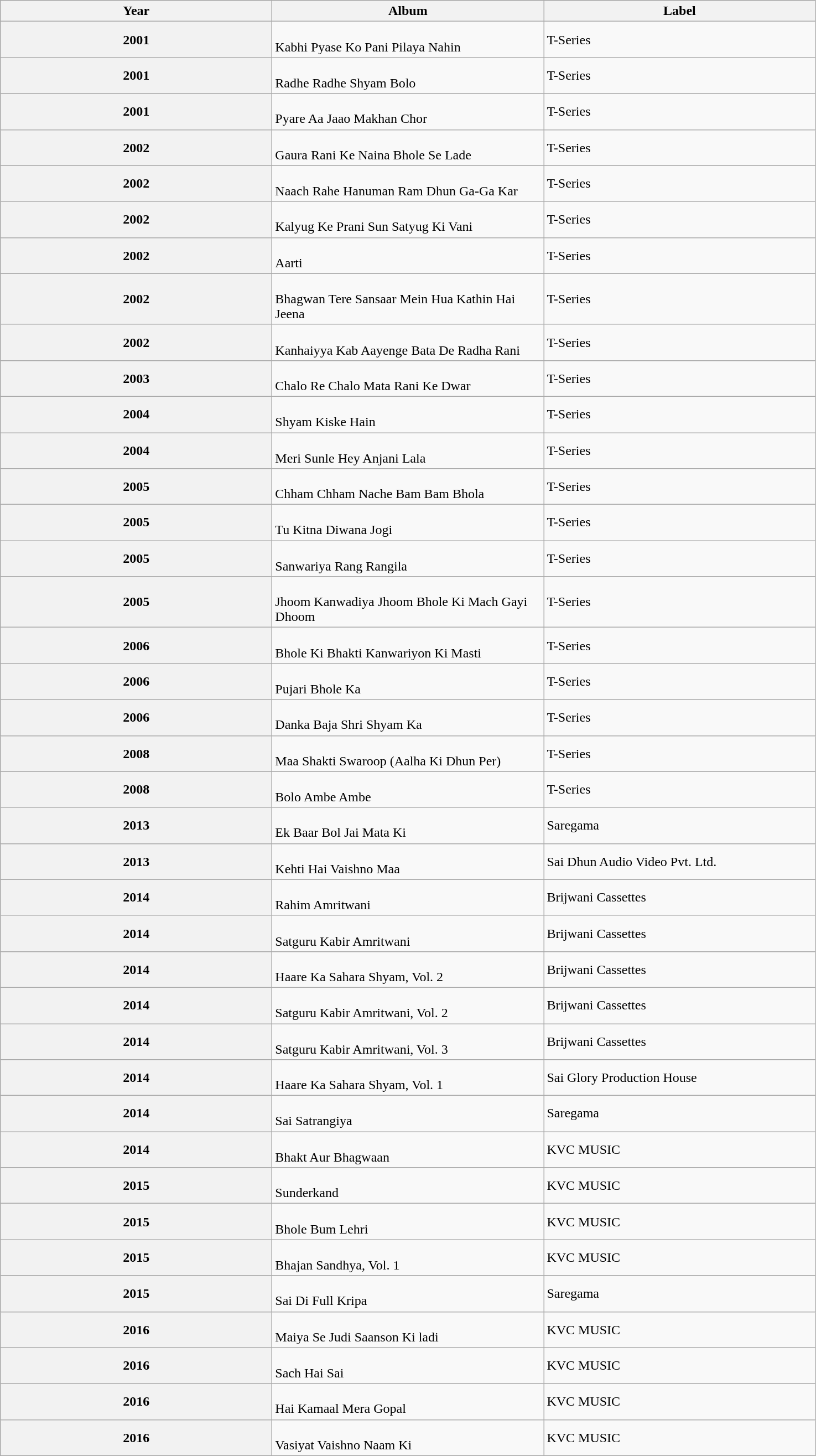<table class="wikitable plainrowheaders">
<tr>
<th scope="col" style="width:20em;">Year</th>
<th scope="col" style="width:20em;">Album</th>
<th scope="col" style="width:20em;">Label</th>
</tr>
<tr>
<th scope="row">2001</th>
<td><br>Kabhi Pyase Ko Pani Pilaya Nahin</td>
<td>T-Series</td>
</tr>
<tr>
<th scope="row">2001</th>
<td><br>Radhe Radhe Shyam Bolo</td>
<td>T-Series</td>
</tr>
<tr>
<th scope="row">2001</th>
<td><br>Pyare Aa Jaao Makhan Chor</td>
<td>T-Series</td>
</tr>
<tr>
<th scope="row">2002</th>
<td><br>Gaura Rani Ke Naina Bhole Se Lade</td>
<td>T-Series</td>
</tr>
<tr>
<th scope="row">2002</th>
<td><br>Naach Rahe Hanuman Ram Dhun Ga-Ga Kar</td>
<td>T-Series</td>
</tr>
<tr>
<th scope="row">2002</th>
<td><br>Kalyug Ke Prani Sun Satyug Ki Vani</td>
<td>T-Series</td>
</tr>
<tr>
<th scope="row">2002</th>
<td><br>Aarti</td>
<td>T-Series</td>
</tr>
<tr>
<th scope="row">2002</th>
<td><br>Bhagwan Tere Sansaar Mein Hua Kathin Hai Jeena</td>
<td>T-Series</td>
</tr>
<tr>
<th scope="row">2002</th>
<td><br>Kanhaiyya Kab Aayenge Bata De Radha Rani</td>
<td>T-Series</td>
</tr>
<tr>
<th scope="row">2003</th>
<td><br>Chalo Re Chalo Mata Rani Ke Dwar</td>
<td>T-Series</td>
</tr>
<tr>
<th scope="row">2004</th>
<td><br>Shyam Kiske Hain</td>
<td>T-Series</td>
</tr>
<tr>
<th scope="row">2004</th>
<td><br>Meri Sunle Hey Anjani Lala</td>
<td>T-Series</td>
</tr>
<tr>
<th scope="row">2005</th>
<td><br>Chham Chham Nache Bam Bam Bhola</td>
<td>T-Series</td>
</tr>
<tr>
<th scope="row">2005</th>
<td><br>Tu Kitna Diwana Jogi</td>
<td>T-Series</td>
</tr>
<tr>
<th scope="row">2005</th>
<td><br>Sanwariya Rang Rangila</td>
<td>T-Series</td>
</tr>
<tr>
<th scope="row">2005</th>
<td><br>Jhoom Kanwadiya Jhoom Bhole Ki Mach Gayi Dhoom</td>
<td>T-Series</td>
</tr>
<tr>
<th scope="row">2006</th>
<td><br>Bhole Ki Bhakti Kanwariyon Ki Masti</td>
<td>T-Series</td>
</tr>
<tr>
<th scope="row">2006</th>
<td><br>Pujari Bhole Ka</td>
<td>T-Series</td>
</tr>
<tr>
<th scope="row">2006</th>
<td><br>Danka Baja Shri Shyam Ka</td>
<td>T-Series</td>
</tr>
<tr>
<th scope="row">2008</th>
<td><br>Maa Shakti Swaroop (Aalha Ki Dhun Per)</td>
<td>T-Series</td>
</tr>
<tr>
<th scope="row">2008</th>
<td><br>Bolo Ambe Ambe</td>
<td>T-Series</td>
</tr>
<tr>
<th scope="row">2013</th>
<td><br>Ek Baar Bol Jai Mata Ki</td>
<td>Saregama</td>
</tr>
<tr>
<th scope="row">2013</th>
<td><br>Kehti Hai Vaishno Maa</td>
<td>Sai Dhun Audio Video Pvt. Ltd.</td>
</tr>
<tr>
<th scope="row">2014</th>
<td><br>Rahim Amritwani</td>
<td>Brijwani Cassettes</td>
</tr>
<tr>
<th scope="row">2014</th>
<td><br>Satguru Kabir Amritwani</td>
<td>Brijwani Cassettes</td>
</tr>
<tr>
<th scope="row">2014</th>
<td><br>Haare Ka Sahara Shyam, Vol. 2</td>
<td>Brijwani Cassettes</td>
</tr>
<tr>
<th scope="row">2014</th>
<td><br>Satguru Kabir Amritwani, Vol. 2</td>
<td>Brijwani Cassettes</td>
</tr>
<tr>
<th scope="row">2014</th>
<td><br>Satguru Kabir Amritwani, Vol. 3</td>
<td>Brijwani Cassettes</td>
</tr>
<tr>
<th scope="row">2014</th>
<td><br>Haare Ka Sahara Shyam, Vol. 1</td>
<td>Sai Glory Production House</td>
</tr>
<tr>
<th scope="row">2014</th>
<td><br>Sai Satrangiya</td>
<td>Saregama</td>
</tr>
<tr>
<th scope="row">2014</th>
<td><br>Bhakt Aur Bhagwaan</td>
<td>KVC MUSIC</td>
</tr>
<tr>
<th scope="row">2015</th>
<td><br>Sunderkand</td>
<td>KVC MUSIC</td>
</tr>
<tr>
<th scope="row">2015</th>
<td><br>Bhole Bum Lehri</td>
<td>KVC MUSIC</td>
</tr>
<tr>
<th scope="row">2015</th>
<td><br>Bhajan Sandhya, Vol. 1</td>
<td>KVC MUSIC</td>
</tr>
<tr>
<th scope="row">2015</th>
<td><br>Sai Di Full Kripa</td>
<td>Saregama</td>
</tr>
<tr>
<th scope="row">2016</th>
<td><br>Maiya Se Judi Saanson Ki ladi</td>
<td>KVC MUSIC</td>
</tr>
<tr>
<th scope="row">2016</th>
<td><br>Sach Hai Sai</td>
<td>KVC MUSIC</td>
</tr>
<tr>
<th scope="row">2016</th>
<td><br>Hai Kamaal Mera Gopal</td>
<td>KVC MUSIC</td>
</tr>
<tr>
<th scope="row">2016</th>
<td><br>Vasiyat Vaishno Naam Ki</td>
<td>KVC MUSIC</td>
</tr>
</table>
